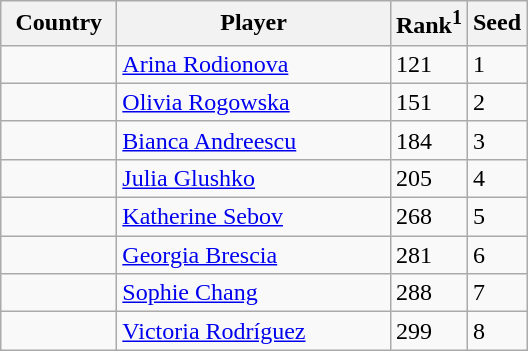<table class="sortable wikitable">
<tr>
<th style="width:70px;">Country</th>
<th style="width:175px;">Player</th>
<th>Rank<sup>1</sup></th>
<th>Seed</th>
</tr>
<tr>
<td></td>
<td><a href='#'>Arina Rodionova</a></td>
<td>121</td>
<td>1</td>
</tr>
<tr>
<td></td>
<td><a href='#'>Olivia Rogowska</a></td>
<td>151</td>
<td>2</td>
</tr>
<tr>
<td></td>
<td><a href='#'>Bianca Andreescu</a></td>
<td>184</td>
<td>3</td>
</tr>
<tr>
<td></td>
<td><a href='#'>Julia Glushko</a></td>
<td>205</td>
<td>4</td>
</tr>
<tr>
<td></td>
<td><a href='#'>Katherine Sebov</a></td>
<td>268</td>
<td>5</td>
</tr>
<tr>
<td></td>
<td><a href='#'>Georgia Brescia</a></td>
<td>281</td>
<td>6</td>
</tr>
<tr>
<td></td>
<td><a href='#'>Sophie Chang</a></td>
<td>288</td>
<td>7</td>
</tr>
<tr>
<td></td>
<td><a href='#'>Victoria Rodríguez</a></td>
<td>299</td>
<td>8</td>
</tr>
</table>
